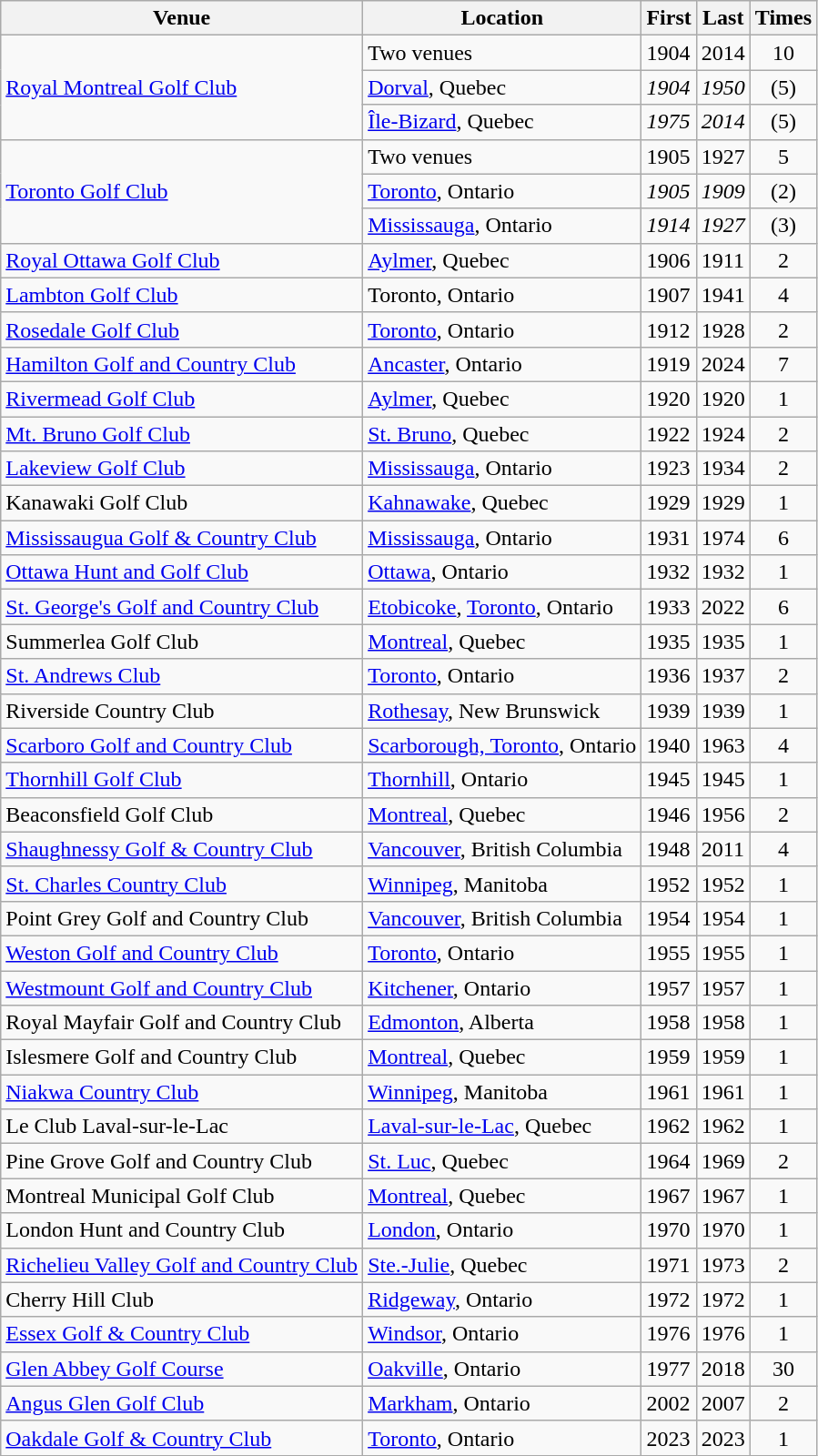<table class="wikitable">
<tr>
<th>Venue</th>
<th>Location</th>
<th>First</th>
<th>Last</th>
<th>Times</th>
</tr>
<tr>
<td rowspan=3><a href='#'>Royal Montreal Golf Club</a></td>
<td>Two venues</td>
<td>1904</td>
<td>2014</td>
<td align=center>10</td>
</tr>
<tr>
<td><a href='#'>Dorval</a>, Quebec</td>
<td><em>1904</em></td>
<td><em>1950</em></td>
<td align=center>(5)</td>
</tr>
<tr>
<td><a href='#'>Île-Bizard</a>, Quebec</td>
<td><em>1975</em></td>
<td><em>2014</em></td>
<td align=center>(5)</td>
</tr>
<tr>
<td rowspan=3><a href='#'>Toronto Golf Club</a></td>
<td>Two venues</td>
<td>1905</td>
<td>1927</td>
<td align=center>5</td>
</tr>
<tr>
<td><a href='#'>Toronto</a>, Ontario</td>
<td><em>1905</em></td>
<td><em>1909</em></td>
<td align=center>(2)</td>
</tr>
<tr>
<td><a href='#'>Mississauga</a>, Ontario</td>
<td><em>1914</em></td>
<td><em>1927</em></td>
<td align=center>(3)</td>
</tr>
<tr>
<td><a href='#'>Royal Ottawa Golf Club</a></td>
<td><a href='#'>Aylmer</a>, Quebec</td>
<td>1906</td>
<td>1911</td>
<td align=center>2</td>
</tr>
<tr>
<td><a href='#'>Lambton Golf Club</a></td>
<td>Toronto, Ontario</td>
<td>1907</td>
<td>1941</td>
<td align=center>4</td>
</tr>
<tr>
<td><a href='#'>Rosedale Golf Club</a></td>
<td><a href='#'>Toronto</a>, Ontario</td>
<td>1912</td>
<td>1928</td>
<td align=center>2</td>
</tr>
<tr>
<td><a href='#'>Hamilton Golf and Country Club</a></td>
<td><a href='#'>Ancaster</a>, Ontario</td>
<td>1919</td>
<td>2024</td>
<td align=center>7</td>
</tr>
<tr>
<td><a href='#'>Rivermead Golf Club</a></td>
<td><a href='#'>Aylmer</a>, Quebec</td>
<td>1920</td>
<td>1920</td>
<td align=center>1</td>
</tr>
<tr>
<td><a href='#'>Mt. Bruno Golf Club</a></td>
<td><a href='#'>St. Bruno</a>, Quebec</td>
<td>1922</td>
<td>1924</td>
<td align=center>2</td>
</tr>
<tr>
<td><a href='#'>Lakeview Golf Club</a></td>
<td><a href='#'>Mississauga</a>, Ontario</td>
<td>1923</td>
<td>1934</td>
<td align=center>2</td>
</tr>
<tr>
<td>Kanawaki Golf Club</td>
<td><a href='#'>Kahnawake</a>, Quebec</td>
<td>1929</td>
<td>1929</td>
<td align=center>1</td>
</tr>
<tr>
<td><a href='#'>Mississaugua Golf & Country Club</a></td>
<td><a href='#'>Mississauga</a>, Ontario</td>
<td>1931</td>
<td>1974</td>
<td align=center>6</td>
</tr>
<tr>
<td><a href='#'>Ottawa Hunt and Golf Club</a></td>
<td><a href='#'>Ottawa</a>, Ontario</td>
<td>1932</td>
<td>1932</td>
<td align=center>1</td>
</tr>
<tr>
<td><a href='#'>St. George's Golf and Country Club</a></td>
<td><a href='#'>Etobicoke</a>, <a href='#'>Toronto</a>, Ontario</td>
<td>1933</td>
<td>2022</td>
<td align=center>6</td>
</tr>
<tr>
<td>Summerlea Golf Club</td>
<td><a href='#'>Montreal</a>, Quebec</td>
<td>1935</td>
<td>1935</td>
<td align=center>1</td>
</tr>
<tr>
<td><a href='#'>St. Andrews Club</a></td>
<td><a href='#'>Toronto</a>, Ontario</td>
<td>1936</td>
<td>1937</td>
<td align=center>2</td>
</tr>
<tr>
<td>Riverside Country Club</td>
<td><a href='#'>Rothesay</a>, New Brunswick</td>
<td>1939</td>
<td>1939</td>
<td align=center>1</td>
</tr>
<tr>
<td><a href='#'>Scarboro Golf and Country Club</a></td>
<td><a href='#'>Scarborough, Toronto</a>, Ontario</td>
<td>1940</td>
<td>1963</td>
<td align=center>4</td>
</tr>
<tr>
<td><a href='#'>Thornhill Golf Club</a></td>
<td><a href='#'>Thornhill</a>, Ontario</td>
<td>1945</td>
<td>1945</td>
<td align=center>1</td>
</tr>
<tr>
<td>Beaconsfield Golf Club</td>
<td><a href='#'>Montreal</a>, Quebec</td>
<td>1946</td>
<td>1956</td>
<td align=center>2</td>
</tr>
<tr>
<td><a href='#'>Shaughnessy Golf & Country Club</a></td>
<td><a href='#'>Vancouver</a>, British Columbia</td>
<td>1948</td>
<td>2011</td>
<td align=center>4</td>
</tr>
<tr>
<td><a href='#'>St. Charles Country Club</a></td>
<td><a href='#'>Winnipeg</a>, Manitoba</td>
<td>1952</td>
<td>1952</td>
<td align=center>1</td>
</tr>
<tr>
<td>Point Grey Golf and Country Club</td>
<td><a href='#'>Vancouver</a>, British Columbia</td>
<td>1954</td>
<td>1954</td>
<td align=center>1</td>
</tr>
<tr>
<td><a href='#'>Weston Golf and Country Club</a></td>
<td><a href='#'>Toronto</a>, Ontario</td>
<td>1955</td>
<td>1955</td>
<td align=center>1</td>
</tr>
<tr>
<td><a href='#'>Westmount Golf and Country Club</a></td>
<td><a href='#'>Kitchener</a>, Ontario</td>
<td>1957</td>
<td>1957</td>
<td align=center>1</td>
</tr>
<tr>
<td>Royal Mayfair Golf and Country Club</td>
<td><a href='#'>Edmonton</a>, Alberta</td>
<td>1958</td>
<td>1958</td>
<td align=center>1</td>
</tr>
<tr>
<td>Islesmere Golf and Country Club</td>
<td><a href='#'>Montreal</a>, Quebec</td>
<td>1959</td>
<td>1959</td>
<td align=center>1</td>
</tr>
<tr>
<td><a href='#'>Niakwa Country Club</a></td>
<td><a href='#'>Winnipeg</a>, Manitoba</td>
<td>1961</td>
<td>1961</td>
<td align=center>1</td>
</tr>
<tr>
<td>Le Club Laval-sur-le-Lac</td>
<td><a href='#'>Laval-sur-le-Lac</a>, Quebec</td>
<td>1962</td>
<td>1962</td>
<td align=center>1</td>
</tr>
<tr>
<td>Pine Grove Golf and Country Club</td>
<td><a href='#'>St. Luc</a>, Quebec</td>
<td>1964</td>
<td>1969</td>
<td align=center>2</td>
</tr>
<tr>
<td>Montreal Municipal Golf Club</td>
<td><a href='#'>Montreal</a>, Quebec</td>
<td>1967</td>
<td>1967</td>
<td align=center>1</td>
</tr>
<tr>
<td>London Hunt and Country Club</td>
<td><a href='#'>London</a>, Ontario</td>
<td>1970</td>
<td>1970</td>
<td align=center>1</td>
</tr>
<tr>
<td><a href='#'>Richelieu Valley Golf and Country Club</a></td>
<td><a href='#'>Ste.-Julie</a>, Quebec</td>
<td>1971</td>
<td>1973</td>
<td align=center>2</td>
</tr>
<tr>
<td>Cherry Hill Club</td>
<td><a href='#'>Ridgeway</a>, Ontario</td>
<td>1972</td>
<td>1972</td>
<td align=center>1</td>
</tr>
<tr>
<td><a href='#'>Essex Golf & Country Club</a></td>
<td><a href='#'>Windsor</a>, Ontario</td>
<td>1976</td>
<td>1976</td>
<td align=center>1</td>
</tr>
<tr>
<td><a href='#'>Glen Abbey Golf Course</a></td>
<td><a href='#'>Oakville</a>, Ontario</td>
<td>1977</td>
<td>2018</td>
<td align=center>30</td>
</tr>
<tr>
<td><a href='#'>Angus Glen Golf Club</a></td>
<td><a href='#'>Markham</a>, Ontario</td>
<td>2002</td>
<td>2007</td>
<td align=center>2</td>
</tr>
<tr>
<td><a href='#'>Oakdale Golf & Country Club</a></td>
<td><a href='#'>Toronto</a>, Ontario</td>
<td>2023</td>
<td>2023</td>
<td align=center>1</td>
</tr>
</table>
